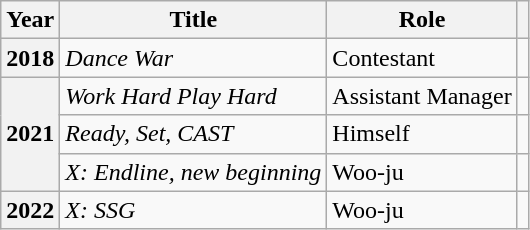<table class="wikitable sortable plainrowheaders">
<tr>
<th scope="col">Year</th>
<th scope="col">Title</th>
<th scope="col">Role</th>
<th scope="col" class="unsortable"></th>
</tr>
<tr>
<th scope="row">2018</th>
<td><em>Dance War</em></td>
<td>Contestant</td>
<td style="text-align:center"></td>
</tr>
<tr>
<th scope="row"  rowspan="3">2021</th>
<td><em>Work Hard Play Hard</em></td>
<td>Assistant Manager</td>
<td style="text-align:center"></td>
</tr>
<tr>
<td><em>Ready, Set, CAST</em></td>
<td>Himself</td>
<td style="text-align:center"></td>
</tr>
<tr>
<td><em>X: Endline, new beginning</em></td>
<td>Woo-ju</td>
<td style="text-align:center"></td>
</tr>
<tr>
<th scope="row">2022</th>
<td><em>X: SSG</em></td>
<td>Woo-ju</td>
<td style="text-align:center"></td>
</tr>
</table>
